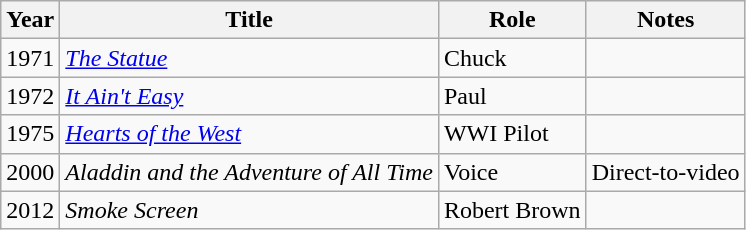<table class="wikitable sortable">
<tr>
<th>Year</th>
<th>Title</th>
<th>Role</th>
<th>Notes</th>
</tr>
<tr>
<td>1971</td>
<td><a href='#'><em>The Statue</em></a></td>
<td>Chuck</td>
<td></td>
</tr>
<tr>
<td>1972</td>
<td><a href='#'><em>It Ain't Easy</em></a></td>
<td>Paul</td>
<td></td>
</tr>
<tr>
<td>1975</td>
<td><em><a href='#'>Hearts of the West</a></em></td>
<td>WWI Pilot</td>
<td></td>
</tr>
<tr>
<td>2000</td>
<td><em>Aladdin and the Adventure of All Time</em></td>
<td>Voice</td>
<td>Direct-to-video</td>
</tr>
<tr>
<td>2012</td>
<td><em>Smoke Screen</em></td>
<td>Robert Brown</td>
<td></td>
</tr>
</table>
